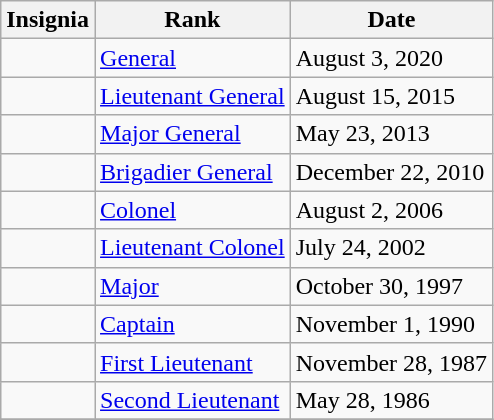<table class="wikitable">
<tr>
<th>Insignia</th>
<th>Rank</th>
<th>Date</th>
</tr>
<tr>
<td></td>
<td><a href='#'>General</a></td>
<td>August 3, 2020</td>
</tr>
<tr>
<td></td>
<td><a href='#'>Lieutenant General</a></td>
<td>August 15, 2015</td>
</tr>
<tr>
<td></td>
<td><a href='#'>Major General</a></td>
<td>May 23, 2013</td>
</tr>
<tr>
<td></td>
<td><a href='#'>Brigadier General</a></td>
<td>December 22, 2010</td>
</tr>
<tr>
<td></td>
<td><a href='#'>Colonel</a></td>
<td>August 2, 2006</td>
</tr>
<tr>
<td></td>
<td><a href='#'>Lieutenant Colonel</a></td>
<td>July 24, 2002</td>
</tr>
<tr>
<td></td>
<td><a href='#'>Major</a></td>
<td>October 30, 1997</td>
</tr>
<tr>
<td></td>
<td><a href='#'>Captain</a></td>
<td>November 1, 1990</td>
</tr>
<tr>
<td></td>
<td><a href='#'>First Lieutenant</a></td>
<td>November 28, 1987</td>
</tr>
<tr>
<td></td>
<td><a href='#'>Second Lieutenant</a></td>
<td>May 28, 1986</td>
</tr>
<tr>
</tr>
</table>
